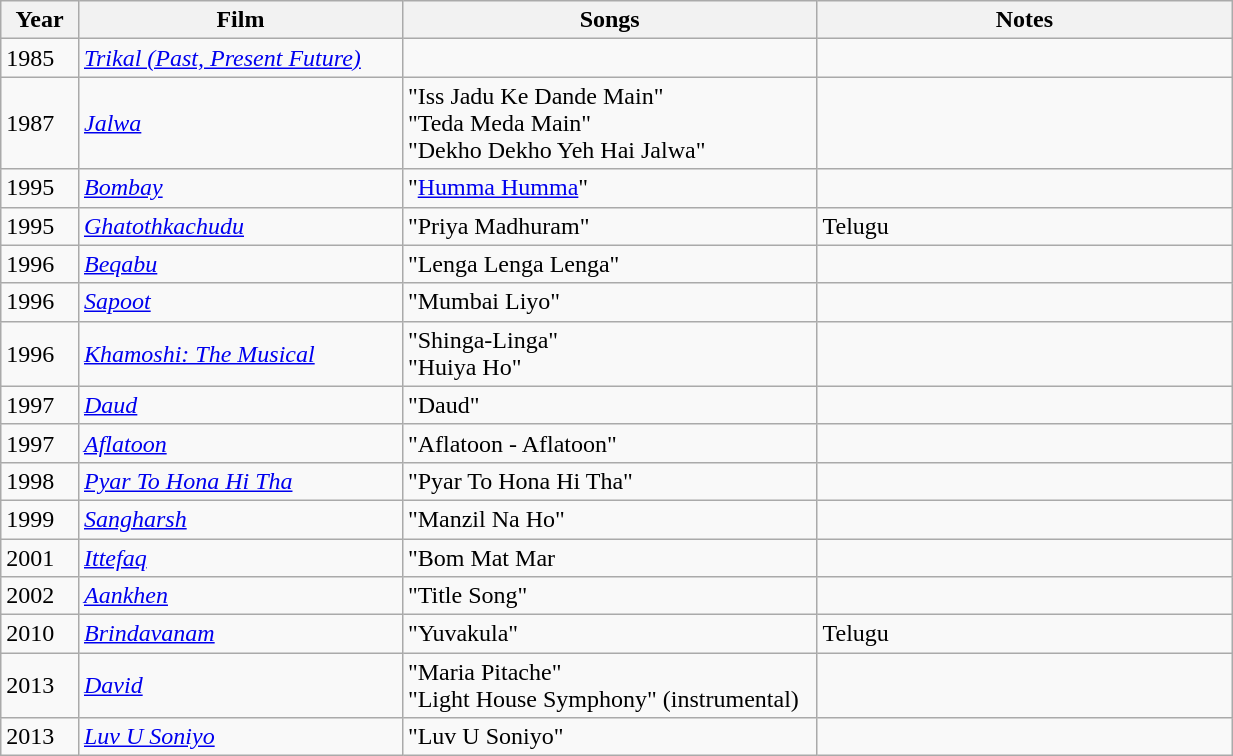<table width="65%" class="wikitable plainrowheaders sortable">
<tr>
<th width="6%">Year</th>
<th width="25%">Film</th>
<th width="32%">Songs</th>
<th width="32%">Notes</th>
</tr>
<tr>
<td>1985</td>
<td><em><a href='#'>Trikal (Past, Present Future)</a></em></td>
<td></td>
<td></td>
</tr>
<tr>
<td>1987</td>
<td><em><a href='#'>Jalwa</a></em></td>
<td>"Iss Jadu Ke Dande Main"<br>"Teda Meda Main"<br>"Dekho Dekho Yeh Hai Jalwa"</td>
<td></td>
</tr>
<tr>
<td>1995</td>
<td><em><a href='#'>Bombay</a></em></td>
<td>"<a href='#'>Humma Humma</a>"</td>
<td></td>
</tr>
<tr>
<td>1995</td>
<td><em><a href='#'>Ghatothkachudu</a></em></td>
<td>"Priya Madhuram"</td>
<td>Telugu</td>
</tr>
<tr>
<td>1996</td>
<td><em><a href='#'>Beqabu</a></em></td>
<td>"Lenga Lenga Lenga"</td>
<td></td>
</tr>
<tr>
<td>1996</td>
<td><em><a href='#'>Sapoot</a></em></td>
<td>"Mumbai Liyo"</td>
<td></td>
</tr>
<tr>
<td>1996</td>
<td><em><a href='#'>Khamoshi: The Musical</a></em></td>
<td>"Shinga-Linga"<br>"Huiya Ho"</td>
<td></td>
</tr>
<tr>
<td>1997</td>
<td><em><a href='#'>Daud</a></em></td>
<td>"Daud"</td>
<td></td>
</tr>
<tr>
<td>1997</td>
<td><em><a href='#'>Aflatoon</a></em></td>
<td>"Aflatoon - Aflatoon"</td>
<td></td>
</tr>
<tr>
<td>1998</td>
<td><em><a href='#'>Pyar To Hona Hi Tha</a></em></td>
<td>"Pyar To Hona Hi Tha"</td>
<td></td>
</tr>
<tr>
<td>1999</td>
<td><em><a href='#'>Sangharsh</a></em></td>
<td>"Manzil Na Ho"</td>
<td></td>
</tr>
<tr>
<td>2001</td>
<td><em><a href='#'>Ittefaq</a></em></td>
<td>"Bom Mat Mar</td>
<td></td>
</tr>
<tr>
<td>2002</td>
<td><em><a href='#'>Aankhen</a></em></td>
<td>"Title Song"</td>
<td></td>
</tr>
<tr>
<td>2010</td>
<td><em><a href='#'>Brindavanam</a></em></td>
<td>"Yuvakula"</td>
<td>Telugu</td>
</tr>
<tr>
<td>2013</td>
<td><em><a href='#'>David</a></em></td>
<td>"Maria Pitache"<br>"Light House Symphony" (instrumental)</td>
<td></td>
</tr>
<tr>
<td>2013</td>
<td><em><a href='#'>Luv U Soniyo</a></em></td>
<td>"Luv U Soniyo"</td>
<td></td>
</tr>
</table>
